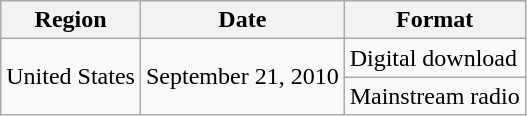<table class="wikitable">
<tr>
<th>Region</th>
<th>Date</th>
<th>Format</th>
</tr>
<tr>
<td rowspan="2">United States</td>
<td rowspan="2">September 21, 2010</td>
<td>Digital download</td>
</tr>
<tr>
<td>Mainstream radio</td>
</tr>
</table>
